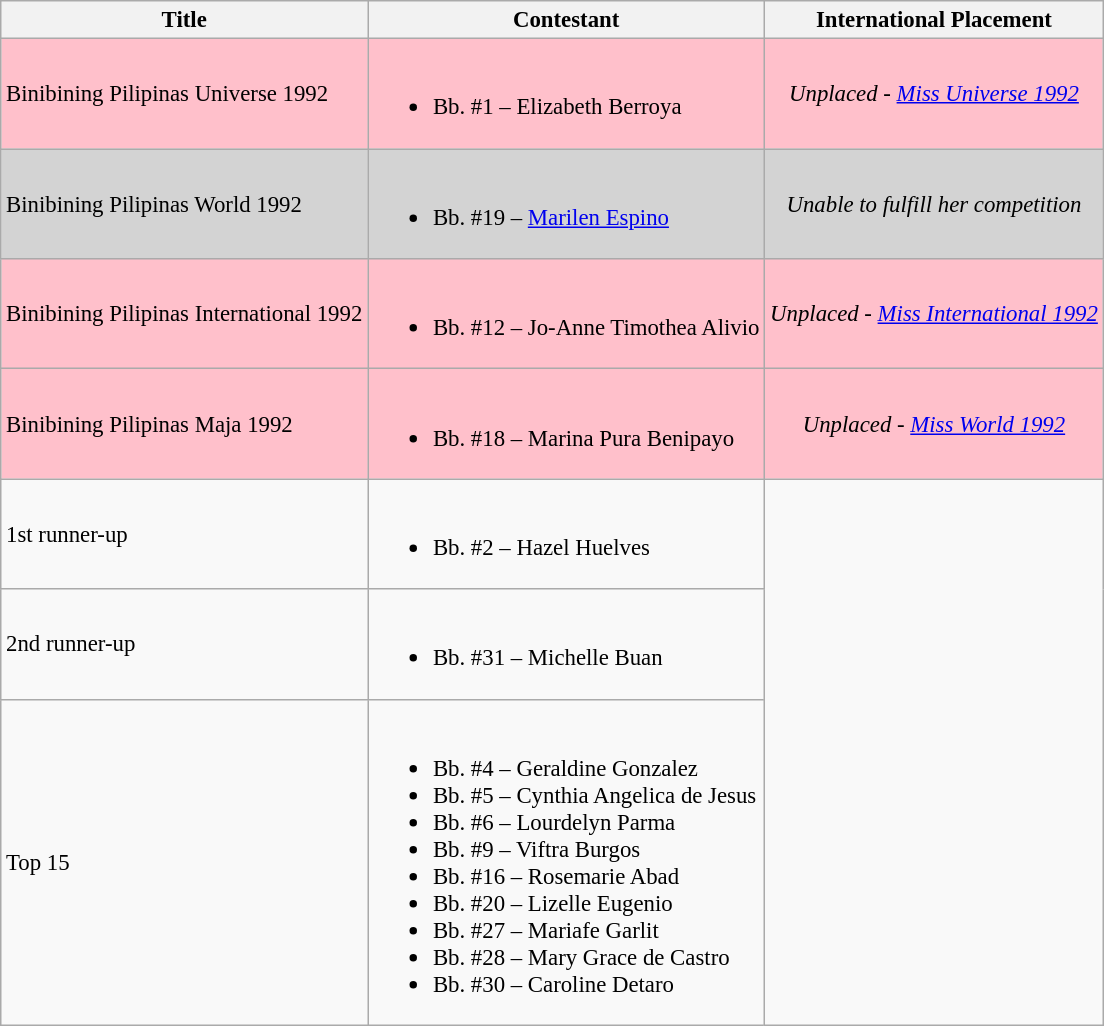<table class="wikitable sortable" style="font-size:95%;">
<tr>
<th>Title</th>
<th>Contestant</th>
<th>International Placement</th>
</tr>
<tr style="background:pink;">
<td>Binibining Pilipinas Universe 1992</td>
<td><br><ul><li>Bb. #1  – Elizabeth Berroya</li></ul></td>
<td style="text-align:center"><em>Unplaced - <a href='#'>Miss Universe 1992</a></em></td>
</tr>
<tr style="background:lightgrey;">
<td>Binibining Pilipinas World 1992</td>
<td><br><ul><li>Bb. #19 – <a href='#'>Marilen Espino</a></li></ul></td>
<td style="text-align:center"><em>Unable to fulfill her competition </em></td>
</tr>
<tr style="background:pink;">
<td>Binibining Pilipinas International 1992</td>
<td><br><ul><li>Bb. #12 – Jo-Anne Timothea Alivio</li></ul></td>
<td style="text-align:center"><em>Unplaced - <a href='#'>Miss International 1992</a></em></td>
</tr>
<tr style="background:pink;">
<td>Binibining Pilipinas Maja 1992</td>
<td><br><ul><li>Bb. #18 – Marina Pura Benipayo</li></ul></td>
<td style="text-align:center"><em>Unplaced - <a href='#'>Miss World 1992</a></em></td>
</tr>
<tr>
<td>1st runner-up</td>
<td><br><ul><li>Bb. #2 – Hazel Huelves</li></ul></td>
<td rowspan="3"></td>
</tr>
<tr>
<td>2nd runner-up</td>
<td><br><ul><li>Bb. #31 – Michelle Buan</li></ul></td>
</tr>
<tr>
<td>Top 15</td>
<td><br><ul><li>Bb. #4 – Geraldine Gonzalez</li><li>Bb. #5 – Cynthia Angelica de Jesus</li><li>Bb. #6 – Lourdelyn Parma</li><li>Bb. #9 – Viftra Burgos</li><li>Bb. #16 – Rosemarie Abad</li><li>Bb. #20 – Lizelle Eugenio</li><li>Bb. #27 – Mariafe Garlit</li><li>Bb. #28 – Mary Grace de Castro</li><li>Bb. #30 – Caroline Detaro</li></ul></td>
</tr>
</table>
